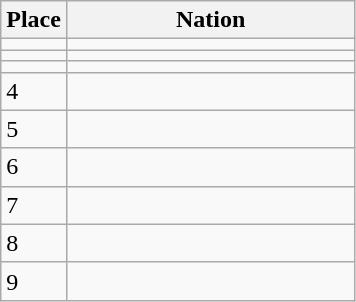<table class=wikitable style=text-align:left>
<tr>
<th width=35>Place</th>
<th width=185>Nation</th>
</tr>
<tr>
<td></td>
<td style=text-align:left></td>
</tr>
<tr>
<td></td>
<td style=text-align:left></td>
</tr>
<tr>
<td></td>
<td style=text-align:left></td>
</tr>
<tr>
<td style=text-align:left>4</td>
<td></td>
</tr>
<tr>
<td style=text-align:left>5</td>
<td></td>
</tr>
<tr>
<td style=text-align:left>6</td>
<td></td>
</tr>
<tr>
<td style=text-align:left>7</td>
<td></td>
</tr>
<tr>
<td style=text-align:left>8</td>
<td></td>
</tr>
<tr>
<td style=text-align:left>9</td>
<td></td>
</tr>
</table>
